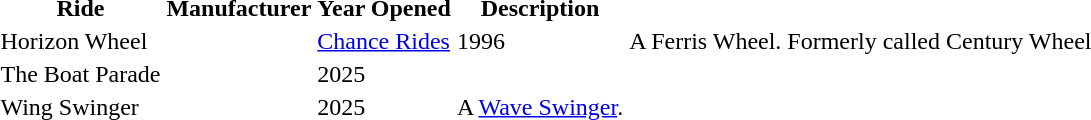<table =wikitable>
<tr>
<th>Ride</th>
<th>Manufacturer</th>
<th>Year Opened</th>
<th>Description</th>
</tr>
<tr>
<td>Horizon Wheel</td>
<td></td>
<td><a href='#'>Chance Rides</a></td>
<td>1996</td>
<td>A Ferris Wheel. Formerly called Century Wheel</td>
</tr>
<tr>
<td>The Boat Parade</td>
<td></td>
<td>2025</td>
<td></td>
</tr>
<tr>
<td>Wing Swinger</td>
<td></td>
<td>2025</td>
<td>A <a href='#'>Wave Swinger</a>.</td>
</tr>
</table>
